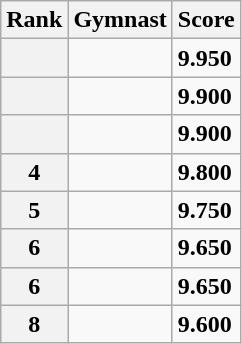<table class="wikitable sortable">
<tr>
<th scope="col">Rank</th>
<th scope="col">Gymnast</th>
<th scope="col">Score</th>
</tr>
<tr>
<th scope="row"></th>
<td></td>
<td><strong>9.950</strong></td>
</tr>
<tr>
<th scope="row"></th>
<td></td>
<td><strong>9.900</strong></td>
</tr>
<tr>
<th scope="row"></th>
<td></td>
<td><strong>9.900</strong></td>
</tr>
<tr>
<th scope="row">4</th>
<td></td>
<td><strong>9.800</strong></td>
</tr>
<tr>
<th scope="row">5</th>
<td></td>
<td><strong>9.750</strong></td>
</tr>
<tr>
<th scope="row">6</th>
<td></td>
<td><strong>9.650</strong></td>
</tr>
<tr>
<th scope="row">6</th>
<td></td>
<td><strong>9.650</strong></td>
</tr>
<tr>
<th scope="row">8</th>
<td></td>
<td><strong>9.600</strong></td>
</tr>
</table>
